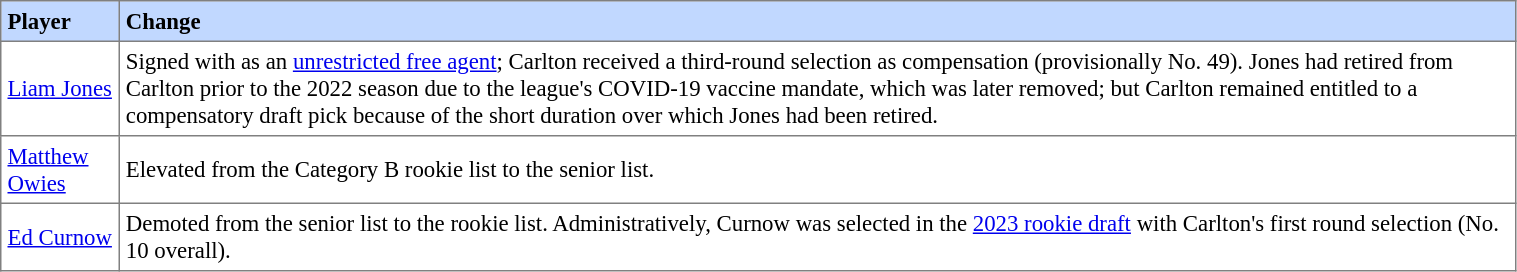<table border="1" cellpadding="4" cellspacing="0"  style="text-align:left; font-size:95%; border-collapse:collapse; width:80%;">
<tr style="background:#C1D8FF;">
<th>Player</th>
<th>Change</th>
</tr>
<tr>
<td><a href='#'>Liam Jones</a></td>
<td>Signed with  as an <a href='#'>unrestricted free agent</a>; Carlton received a third-round selection as compensation (provisionally No. 49). Jones had retired from Carlton prior to the 2022 season due to the league's COVID-19 vaccine mandate, which was later removed; but Carlton remained entitled to a compensatory draft pick because of the short duration over which Jones had been retired.</td>
</tr>
<tr>
<td><a href='#'>Matthew Owies</a></td>
<td>Elevated from the Category B rookie list to the senior list.</td>
</tr>
<tr>
<td><a href='#'>Ed Curnow</a></td>
<td>Demoted from the senior list to the rookie list. Administratively, Curnow was selected in the <a href='#'>2023 rookie draft</a> with Carlton's first round selection (No. 10 overall).</td>
</tr>
</table>
